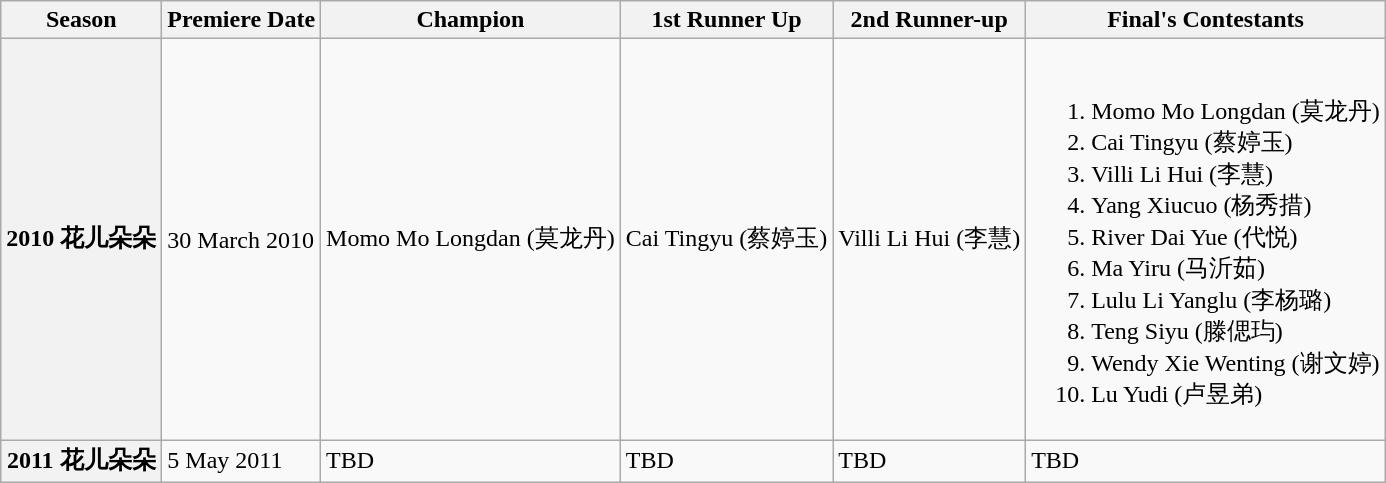<table class="wikitable">
<tr>
<th align="center">Season</th>
<th align="center">Premiere Date</th>
<th align="center">Champion</th>
<th align="center">1st Runner Up</th>
<th align="center">2nd Runner-up</th>
<th align="center">Final's Contestants</th>
</tr>
<tr>
<th>2010 花儿朵朵</th>
<td>30 March 2010</td>
<td>Momo Mo Longdan (莫龙丹)</td>
<td>Cai Tingyu (蔡婷玉)</td>
<td>Villi Li Hui (李慧)</td>
<td><br><ol><li>Momo Mo Longdan (莫龙丹)</li><li>Cai Tingyu (蔡婷玉)</li><li>Villi Li Hui (李慧)</li><li>Yang Xiucuo (杨秀措)</li><li>River Dai Yue (代悦)</li><li>Ma Yiru (马沂茹)</li><li>Lulu Li Yanglu (李杨璐)</li><li>Teng Siyu (滕偲玙)</li><li>Wendy Xie Wenting (谢文婷)</li><li>Lu Yudi (卢昱弟)</li></ol></td>
</tr>
<tr>
<th>2011 花儿朵朵</th>
<td>5 May 2011</td>
<td>TBD</td>
<td>TBD</td>
<td>TBD</td>
<td>TBD</td>
</tr>
</table>
